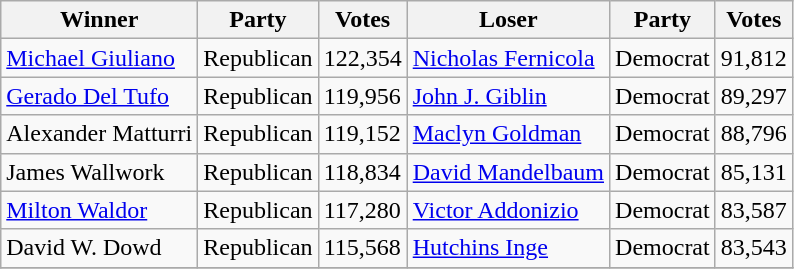<table class="wikitable">
<tr>
<th>Winner</th>
<th>Party</th>
<th>Votes</th>
<th>Loser</th>
<th>Party</th>
<th>Votes</th>
</tr>
<tr>
<td><a href='#'>Michael Giuliano</a></td>
<td>Republican</td>
<td>122,354</td>
<td><a href='#'>Nicholas Fernicola</a></td>
<td>Democrat</td>
<td>91,812</td>
</tr>
<tr>
<td><a href='#'>Gerado Del Tufo</a></td>
<td>Republican</td>
<td>119,956</td>
<td><a href='#'>John J. Giblin</a></td>
<td>Democrat</td>
<td>89,297</td>
</tr>
<tr>
<td>Alexander Matturri</td>
<td>Republican</td>
<td>119,152</td>
<td><a href='#'>Maclyn Goldman</a></td>
<td>Democrat</td>
<td>88,796</td>
</tr>
<tr>
<td>James Wallwork</td>
<td>Republican</td>
<td>118,834</td>
<td><a href='#'>David Mandelbaum</a></td>
<td>Democrat</td>
<td>85,131</td>
</tr>
<tr>
<td><a href='#'>Milton Waldor</a></td>
<td>Republican</td>
<td>117,280</td>
<td><a href='#'>Victor Addonizio</a></td>
<td>Democrat</td>
<td>83,587</td>
</tr>
<tr>
<td>David W. Dowd</td>
<td>Republican</td>
<td>115,568</td>
<td><a href='#'>Hutchins Inge</a></td>
<td>Democrat</td>
<td>83,543</td>
</tr>
<tr>
</tr>
</table>
